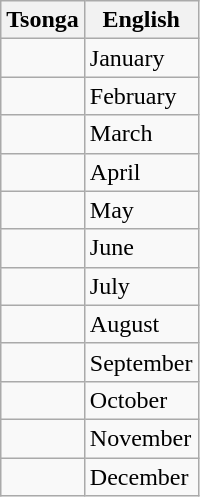<table class="wikitable">
<tr>
<th>Tsonga</th>
<th>English</th>
</tr>
<tr>
<td></td>
<td>January</td>
</tr>
<tr>
<td></td>
<td>February</td>
</tr>
<tr>
<td></td>
<td>March</td>
</tr>
<tr>
<td></td>
<td>April</td>
</tr>
<tr>
<td></td>
<td>May</td>
</tr>
<tr>
<td></td>
<td>June</td>
</tr>
<tr>
<td></td>
<td>July</td>
</tr>
<tr>
<td></td>
<td>August</td>
</tr>
<tr>
<td></td>
<td>September</td>
</tr>
<tr>
<td></td>
<td>October</td>
</tr>
<tr>
<td></td>
<td>November</td>
</tr>
<tr>
<td></td>
<td>December</td>
</tr>
</table>
